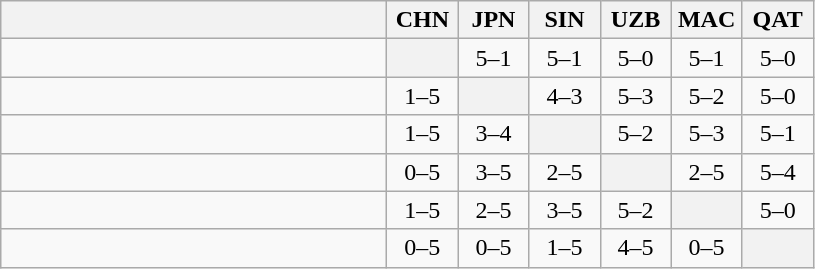<table class="wikitable" style="text-align:center">
<tr>
<th width="250"> </th>
<th width="40">CHN</th>
<th width="40">JPN</th>
<th width="40">SIN</th>
<th width="40">UZB</th>
<th width="40">MAC</th>
<th width="40">QAT</th>
</tr>
<tr>
<td align=left></td>
<th></th>
<td>5–1</td>
<td>5–1</td>
<td>5–0</td>
<td>5–1</td>
<td>5–0</td>
</tr>
<tr>
<td align=left></td>
<td>1–5</td>
<th></th>
<td>4–3</td>
<td>5–3</td>
<td>5–2</td>
<td>5–0</td>
</tr>
<tr>
<td align=left></td>
<td>1–5</td>
<td>3–4</td>
<th></th>
<td>5–2</td>
<td>5–3</td>
<td>5–1</td>
</tr>
<tr>
<td align=left></td>
<td>0–5</td>
<td>3–5</td>
<td>2–5</td>
<th></th>
<td>2–5</td>
<td>5–4</td>
</tr>
<tr>
<td align=left></td>
<td>1–5</td>
<td>2–5</td>
<td>3–5</td>
<td>5–2</td>
<th></th>
<td>5–0</td>
</tr>
<tr>
<td align=left></td>
<td>0–5</td>
<td>0–5</td>
<td>1–5</td>
<td>4–5</td>
<td>0–5</td>
<th></th>
</tr>
</table>
